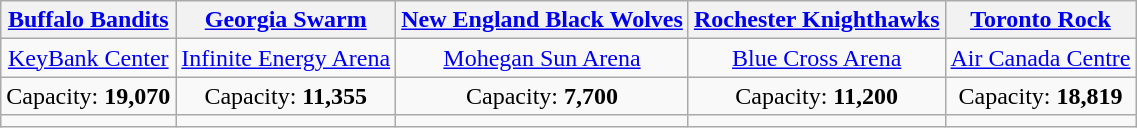<table class="wikitable" style="text-align:center">
<tr>
<th><a href='#'>Buffalo Bandits</a></th>
<th><a href='#'>Georgia Swarm</a></th>
<th><a href='#'>New England Black Wolves</a></th>
<th><a href='#'>Rochester Knighthawks</a></th>
<th><a href='#'>Toronto Rock</a></th>
</tr>
<tr>
<td><a href='#'>KeyBank Center</a></td>
<td><a href='#'>Infinite Energy Arena</a></td>
<td><a href='#'>Mohegan Sun Arena</a></td>
<td><a href='#'>Blue Cross Arena</a></td>
<td><a href='#'>Air Canada Centre</a></td>
</tr>
<tr>
<td>Capacity: <strong>19,070</strong></td>
<td>Capacity: <strong>11,355</strong></td>
<td>Capacity: <strong>7,700</strong></td>
<td>Capacity: <strong>11,200</strong></td>
<td>Capacity: <strong>18,819</strong></td>
</tr>
<tr>
<td></td>
<td></td>
<td></td>
<td></td>
<td></td>
</tr>
</table>
